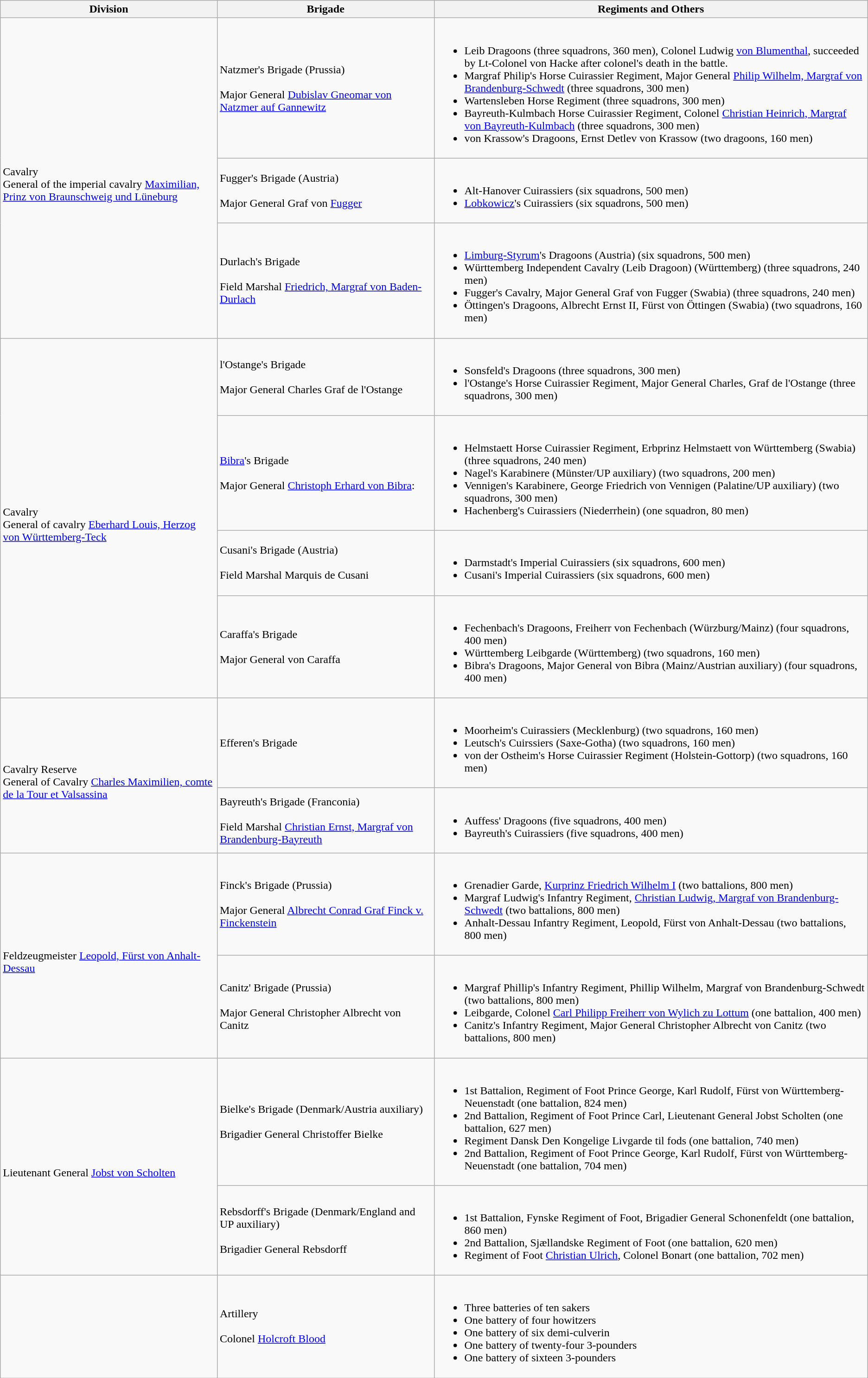<table class="wikitable">
<tr>
<th width=25%>Division</th>
<th width=25%>Brigade</th>
<th>Regiments and Others</th>
</tr>
<tr>
<td rowspan=3><br>Cavalry
<br> General of the imperial cavalry <a href='#'>Maximilian, Prinz von Braunschweig und Lüneburg</a></td>
<td>Natzmer's Brigade (Prussia)<br><br>
Major General <a href='#'>Dubislav Gneomar von Natzmer auf Gannewitz</a></td>
<td><br><ul><li>Leib Dragoons (three squadrons, 360 men), Colonel Ludwig <a href='#'>von Blumenthal</a>, succeeded by Lt-Colonel von Hacke after colonel's death in the battle.</li><li>Margraf Philip's Horse Cuirassier Regiment, Major General <a href='#'>Philip Wilhelm, Margraf von Brandenburg-Schwedt</a> (three squadrons, 300 men)</li><li>Wartensleben Horse Regiment (three squadrons, 300 men)</li><li>Bayreuth-Kulmbach Horse Cuirassier Regiment, Colonel <a href='#'>Christian Heinrich, Margraf von Bayreuth-Kulmbach</a> (three squadrons, 300 men)</li><li>von Krassow's Dragoons, Ernst Detlev von Krassow (two dragoons, 160 men)</li></ul></td>
</tr>
<tr>
<td>Fugger's Brigade (Austria)<br><br>
Major General Graf von <a href='#'>Fugger</a></td>
<td><br><ul><li>Alt-Hanover Cuirassiers (six squadrons, 500 men)</li><li><a href='#'>Lobkowicz</a>'s Cuirassiers (six squadrons, 500 men)</li></ul></td>
</tr>
<tr>
<td>Durlach's Brigade<br><br>
Field Marshal <a href='#'>Friedrich, Margraf von Baden-Durlach</a></td>
<td><br><ul><li><a href='#'>Limburg-Styrum</a>'s Dragoons (Austria) (six squadrons, 500 men)</li><li>Württemberg Independent Cavalry (Leib Dragoon) (Württemberg) (three squadrons, 240 men)</li><li>Fugger's Cavalry, Major General Graf von Fugger (Swabia) (three squadrons, 240 men)</li><li>Öttingen's Dragoons, Albrecht Ernst II, Fürst von Öttingen (Swabia) (two squadrons, 160 men)</li></ul></td>
</tr>
<tr>
<td rowspan=4><br>Cavalry
<br> General of cavalry <a href='#'>Eberhard Louis, Herzog von Württemberg-Teck</a></td>
<td>l'Ostange's Brigade<br><br>
Major General Charles Graf de l'Ostange</td>
<td><br><ul><li>Sonsfeld's Dragoons (three squadrons, 300 men)</li><li>l'Ostange's Horse Cuirassier Regiment, Major General Charles, Graf de l'Ostange (three squadrons, 300 men)</li></ul></td>
</tr>
<tr>
<td><a href='#'>Bibra</a>'s Brigade<br><br>
Major General <a href='#'>Christoph Erhard von Bibra</a>:</td>
<td><br><ul><li>Helmstaett Horse Cuirassier Regiment, Erbprinz Helmstaett von Württemberg (Swabia) (three squadrons, 240 men)</li><li>Nagel's Karabinere (Münster/UP auxiliary) (two squadrons, 200 men)</li><li>Vennigen's Karabinere, George Friedrich von Vennigen (Palatine/UP auxiliary) (two squadrons, 300 men)</li><li>Hachenberg's Cuirassiers (Niederrhein) (one squadron, 80 men)</li></ul></td>
</tr>
<tr>
<td>Cusani's Brigade (Austria)<br><br>
Field Marshal Marquis de Cusani</td>
<td><br><ul><li>Darmstadt's Imperial Cuirassiers (six squadrons, 600 men)</li><li>Cusani's Imperial Cuirassiers (six squadrons, 600 men)</li></ul></td>
</tr>
<tr>
<td>Caraffa's Brigade<br><br>
Major General von Caraffa</td>
<td><br><ul><li>Fechenbach's Dragoons, Freiherr von Fechenbach (Würzburg/Mainz) (four squadrons, 400 men)</li><li>Württemberg Leibgarde (Württemberg) (two squadrons, 160 men)</li><li>Bibra's Dragoons, Major General von Bibra (Mainz/Austrian auxiliary) (four squadrons, 400 men)</li></ul></td>
</tr>
<tr>
<td rowspan=2><br>Cavalry Reserve
<br>
General of Cavalry <a href='#'>Charles Maximilien, comte de la Tour et Valsassina</a></td>
<td>Efferen's Brigade</td>
<td><br><ul><li>Moorheim's Cuirassiers (Mecklenburg) (two squadrons, 160 men)</li><li>Leutsch's Cuirssiers (Saxe-Gotha) (two squadrons, 160 men)</li><li>von der Ostheim's Horse Cuirassier Regiment (Holstein-Gottorp) (two squadrons, 160 men)</li></ul></td>
</tr>
<tr>
<td>Bayreuth's Brigade (Franconia)<br><br>
Field Marshal <a href='#'>Christian Ernst, Margraf von Brandenburg-Bayreuth</a></td>
<td><br><ul><li>Auffess' Dragoons (five squadrons, 400 men)</li><li>Bayreuth's Cuirassiers (five squadrons, 400 men)</li></ul></td>
</tr>
<tr>
<td rowspan=2><br>Feldzeugmeister <a href='#'>Leopold, Fürst von Anhalt-Dessau</a></td>
<td>Finck's Brigade (Prussia)<br><br>
Major General <a href='#'>Albrecht Conrad Graf Finck v. Finckenstein</a></td>
<td><br><ul><li>Grenadier Garde, <a href='#'>Kurprinz Friedrich Wilhelm I</a> (two battalions, 800 men)</li><li>Margraf Ludwig's Infantry Regiment, <a href='#'>Christian Ludwig, Margraf von Brandenburg-Schwedt</a> (two battalions, 800 men)</li><li>Anhalt-Dessau Infantry Regiment, Leopold, Fürst von Anhalt-Dessau (two battalions, 800 men)</li></ul></td>
</tr>
<tr>
<td>Canitz' Brigade (Prussia)<br><br>
Major General Christopher Albrecht von Canitz</td>
<td><br><ul><li>Margraf Phillip's Infantry Regiment, Phillip Wilhelm, Margraf von Brandenburg-Schwedt (two battalions, 800 men)</li><li>Leibgarde, Colonel <a href='#'>Carl Philipp Freiherr von Wylich zu Lottum</a> (one battalion, 400 men)</li><li>Canitz's Infantry Regiment, Major General Christopher Albrecht von Canitz (two battalions, 800 men)</li></ul></td>
</tr>
<tr>
<td rowspan=2><br>Lieutenant General <a href='#'>Jobst von Scholten</a></td>
<td>Bielke's Brigade (Denmark/Austria auxiliary)<br><br>
Brigadier General Christoffer Bielke</td>
<td><br><ul><li>1st Battalion, Regiment of Foot Prince George, Karl Rudolf, Fürst von Württemberg-Neuenstadt (one battalion, 824 men)</li><li>2nd Battalion, Regiment of Foot Prince Carl, Lieutenant General Jobst Scholten (one battalion, 627 men)</li><li>Regiment Dansk Den Kongelige Livgarde til fods (one battalion, 740 men)</li><li>2nd Battalion, Regiment of Foot Prince George, Karl Rudolf, Fürst von Württemberg-Neuenstadt (one battalion, 704 men)</li></ul></td>
</tr>
<tr>
<td>Rebsdorff's Brigade (Denmark/England and UP auxiliary)<br><br>
Brigadier General Rebsdorff</td>
<td><br><ul><li>1st Battalion, Fynske Regiment of Foot, Brigadier General Schonenfeldt (one battalion, 860 men)</li><li>2nd Battalion, Sjællandske Regiment of Foot (one battalion, 620 men)</li><li>Regiment of Foot <a href='#'>Christian Ulrich</a>, Colonel Bonart (one battalion, 702 men)</li></ul></td>
</tr>
<tr>
<td></td>
<td>Artillery<br><br>
Colonel <a href='#'>Holcroft Blood</a></td>
<td><br><ul><li>Three batteries of ten sakers</li><li>One battery of four howitzers</li><li>One battery of six demi-culverin</li><li>One battery of twenty-four 3-pounders</li><li>One battery of sixteen 3-pounders</li></ul></td>
</tr>
</table>
